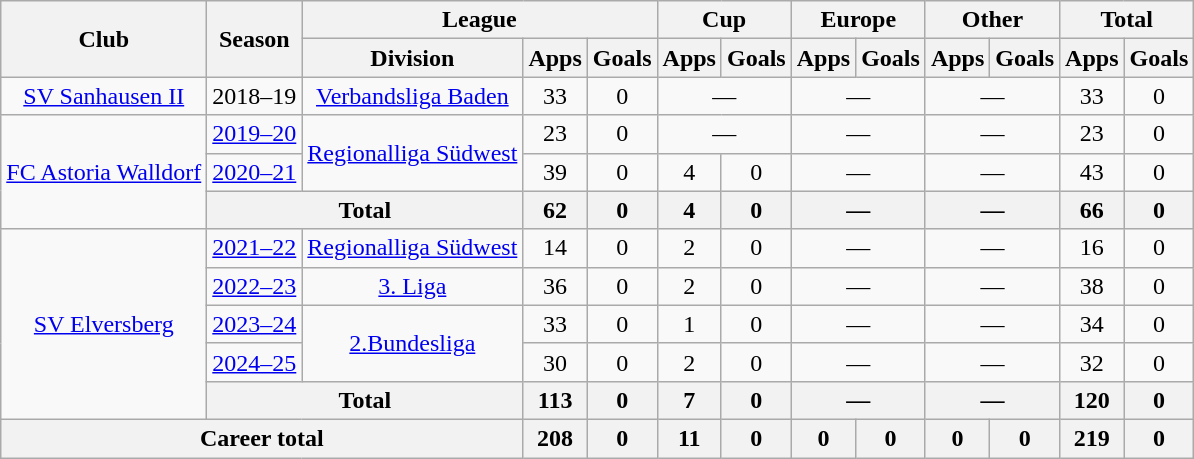<table class="wikitable" style="text-align: center">
<tr>
<th rowspan="2">Club</th>
<th rowspan="2">Season</th>
<th colspan="3">League</th>
<th colspan="2">Cup</th>
<th colspan="2">Europe</th>
<th colspan="2">Other</th>
<th colspan="2">Total</th>
</tr>
<tr>
<th>Division</th>
<th>Apps</th>
<th>Goals</th>
<th>Apps</th>
<th>Goals</th>
<th>Apps</th>
<th>Goals</th>
<th>Apps</th>
<th>Goals</th>
<th>Apps</th>
<th>Goals</th>
</tr>
<tr>
<td><a href='#'>SV Sanhausen II</a></td>
<td>2018–19</td>
<td><a href='#'>Verbandsliga Baden</a></td>
<td>33</td>
<td>0</td>
<td colspan="2">—</td>
<td colspan="2">—</td>
<td colspan="2">—</td>
<td>33</td>
<td>0</td>
</tr>
<tr>
<td rowspan="3"><a href='#'>FC Astoria Walldorf</a></td>
<td><a href='#'>2019–20</a></td>
<td rowspan="2"><a href='#'>Regionalliga Südwest</a></td>
<td>23</td>
<td>0</td>
<td colspan="2">—</td>
<td colspan="2">—</td>
<td colspan="2">—</td>
<td>23</td>
<td>0</td>
</tr>
<tr>
<td><a href='#'>2020–21</a></td>
<td>39</td>
<td>0</td>
<td>4</td>
<td>0</td>
<td colspan="2">—</td>
<td colspan="2">—</td>
<td>43</td>
<td>0</td>
</tr>
<tr>
<th colspan="2">Total</th>
<th>62</th>
<th>0</th>
<th>4</th>
<th>0</th>
<th colspan="2">—</th>
<th colspan="2">—</th>
<th>66</th>
<th>0</th>
</tr>
<tr>
<td rowspan="5"><a href='#'>SV Elversberg</a></td>
<td><a href='#'>2021–22</a></td>
<td><a href='#'>Regionalliga Südwest</a></td>
<td>14</td>
<td>0</td>
<td>2</td>
<td>0</td>
<td colspan="2">—</td>
<td colspan="2">—</td>
<td>16</td>
<td>0</td>
</tr>
<tr>
<td><a href='#'>2022–23</a></td>
<td><a href='#'>3. Liga</a></td>
<td>36</td>
<td>0</td>
<td>2</td>
<td>0</td>
<td colspan="2">—</td>
<td colspan="2">—</td>
<td>38</td>
<td>0</td>
</tr>
<tr>
<td><a href='#'>2023–24</a></td>
<td rowspan="2"><a href='#'>2.Bundesliga</a></td>
<td>33</td>
<td>0</td>
<td>1</td>
<td>0</td>
<td colspan="2">—</td>
<td colspan="2">—</td>
<td>34</td>
<td>0</td>
</tr>
<tr>
<td><a href='#'>2024–25</a></td>
<td>30</td>
<td>0</td>
<td>2</td>
<td>0</td>
<td colspan="2">—</td>
<td colspan="2">—</td>
<td>32</td>
<td>0</td>
</tr>
<tr>
<th colspan="2">Total</th>
<th>113</th>
<th>0</th>
<th>7</th>
<th>0</th>
<th colspan="2">—</th>
<th colspan="2">—</th>
<th>120</th>
<th>0</th>
</tr>
<tr>
<th colspan="3">Career total</th>
<th>208</th>
<th>0</th>
<th>11</th>
<th>0</th>
<th>0</th>
<th>0</th>
<th>0</th>
<th>0</th>
<th>219</th>
<th>0</th>
</tr>
</table>
